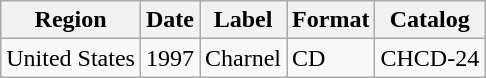<table class="wikitable">
<tr>
<th>Region</th>
<th>Date</th>
<th>Label</th>
<th>Format</th>
<th>Catalog</th>
</tr>
<tr>
<td>United States</td>
<td>1997</td>
<td>Charnel</td>
<td>CD</td>
<td>CHCD-24</td>
</tr>
</table>
